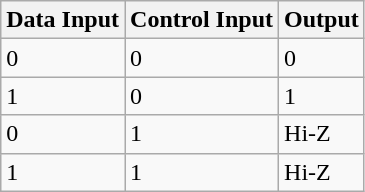<table class="wikitable">
<tr>
<th>Data Input</th>
<th>Control Input</th>
<th>Output</th>
</tr>
<tr>
<td>0</td>
<td>0</td>
<td>0</td>
</tr>
<tr>
<td>1</td>
<td>0</td>
<td>1</td>
</tr>
<tr>
<td>0</td>
<td>1</td>
<td>Hi-Z</td>
</tr>
<tr>
<td>1</td>
<td>1</td>
<td>Hi-Z</td>
</tr>
</table>
